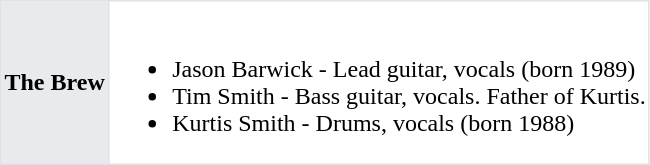<table class="toccolours"  border=1 cellpadding=2 cellspacing=0 style="float: width: 265px; margin: 0 0 1em 1em; border-collapse: collapse; border: 1px solid #E2E2E2;">
<tr>
<th style="background:#e7ebee;">The Brew</th>
<td><br><ul><li>Jason Barwick - Lead guitar, vocals (born 1989)</li><li>Tim Smith - Bass guitar, vocals. Father of Kurtis.</li><li>Kurtis Smith - Drums, vocals (born 1988)</li></ul></td>
</tr>
</table>
